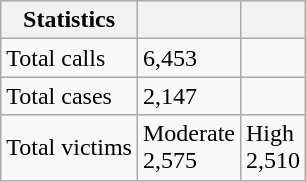<table class="wikitable sortable mw-collapsible">
<tr>
<th class="headerSort" tabindex="0" role="columnheader button" title="Sort ascending">Statistics</th>
<th class="headerSort" tabindex="0" role="columnheader button" title="Sort ascending"></th>
<th class="headerSort" tabindex="0" role="columnheader button" title="Sort ascending"></th>
</tr>
<tr>
<td>Total calls</td>
<td>6,453</td>
<td></td>
</tr>
<tr>
<td>Total cases</td>
<td>2,147</td>
<td></td>
</tr>
<tr>
<td>Total victims</td>
<td>Moderate<br>2,575</td>
<td>High<br>2,510</td>
</tr>
</table>
